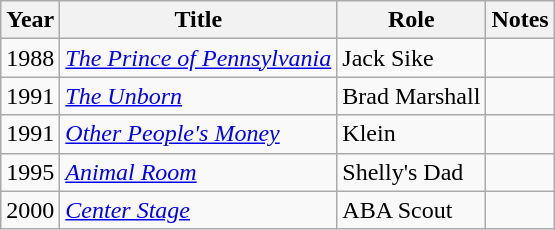<table class="wikitable sortable">
<tr>
<th>Year</th>
<th>Title</th>
<th>Role</th>
<th>Notes</th>
</tr>
<tr>
<td>1988</td>
<td><em><a href='#'>The Prince of Pennsylvania</a></em></td>
<td>Jack Sike</td>
<td></td>
</tr>
<tr>
<td>1991</td>
<td><a href='#'><em>The Unborn</em></a></td>
<td>Brad Marshall</td>
<td></td>
</tr>
<tr>
<td>1991</td>
<td><em><a href='#'>Other People's Money</a></em></td>
<td>Klein</td>
<td></td>
</tr>
<tr>
<td>1995</td>
<td><em><a href='#'>Animal Room</a></em></td>
<td>Shelly's Dad</td>
<td></td>
</tr>
<tr>
<td>2000</td>
<td><a href='#'><em>Center Stage</em></a></td>
<td>ABA Scout</td>
<td></td>
</tr>
</table>
